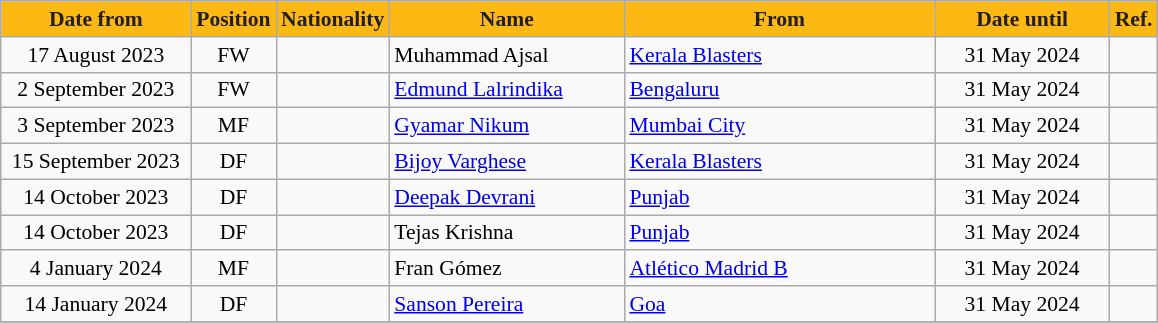<table class="wikitable"  style="text-align:center; font-size:90%; ">
<tr>
<th style="background:#FDB913; color:#231F20; width:120px;">Date from</th>
<th style="background:#FDB913; color:#231F20; width:50px;">Position</th>
<th style="background:#FDB913; color:#231F20; width:50px;">Nationality</th>
<th style="background:#FDB913; color:#231F20; width:150px;">Name</th>
<th style="background:#FDB913; color:#231F20; width:200px;">From</th>
<th style="background:#FDB913; color:#231F20; width:110px;">Date until</th>
<th style="background:#FDB913; color:#231F20; width:25px;">Ref.</th>
</tr>
<tr>
<td>17 August 2023</td>
<td style="text-align:center;">FW</td>
<td style="text-align:center;"></td>
<td style="text-align:left;">Muhammad Ajsal</td>
<td style="text-align:left;"> <a href='#'>Kerala Blasters</a></td>
<td>31 May 2024</td>
<td></td>
</tr>
<tr>
<td>2 September 2023</td>
<td style="text-align:center;">FW</td>
<td style="text-align:center;"></td>
<td style="text-align:left;"><a href='#'>Edmund Lalrindika</a></td>
<td style="text-align:left;"> <a href='#'>Bengaluru</a></td>
<td>31 May 2024</td>
<td></td>
</tr>
<tr>
<td>3 September 2023</td>
<td style="text-align:center;">MF</td>
<td style="text-align:center;"></td>
<td style="text-align:left;"><a href='#'>Gyamar Nikum</a></td>
<td style="text-align:left;"> <a href='#'>Mumbai City</a></td>
<td>31 May 2024</td>
<td></td>
</tr>
<tr>
<td>15 September 2023</td>
<td style="text-align:center;">DF</td>
<td style="text-align:center;"></td>
<td style="text-align:left;"><a href='#'>Bijoy Varghese</a></td>
<td style="text-align:left;"> <a href='#'>Kerala Blasters</a></td>
<td>31 May 2024</td>
<td></td>
</tr>
<tr>
<td>14 October 2023</td>
<td style="text-align:center;">DF</td>
<td style="text-align:center;"></td>
<td style="text-align:left;"><a href='#'>Deepak Devrani</a></td>
<td style="text-align:left;"> <a href='#'>Punjab</a></td>
<td>31 May 2024</td>
<td></td>
</tr>
<tr>
<td>14 October 2023</td>
<td style="text-align:center;">DF</td>
<td style="text-align:center;"></td>
<td style="text-align:left;">Tejas Krishna</td>
<td style="text-align:left;"> <a href='#'>Punjab</a></td>
<td>31 May 2024</td>
<td></td>
</tr>
<tr>
<td>4 January 2024</td>
<td style="text-align:center;">MF</td>
<td style="text-align:center;"></td>
<td style="text-align:left;">Fran Gómez</td>
<td style="text-align:left;"> <a href='#'>Atlético Madrid B</a></td>
<td>31 May 2024</td>
<td></td>
</tr>
<tr>
<td>14 January 2024</td>
<td style="text-align:center;">DF</td>
<td style="text-align:center;"></td>
<td style="text-align:left;"><a href='#'>Sanson Pereira</a></td>
<td style="text-align:left;"> <a href='#'>Goa</a></td>
<td>31 May 2024</td>
<td></td>
</tr>
<tr>
</tr>
</table>
